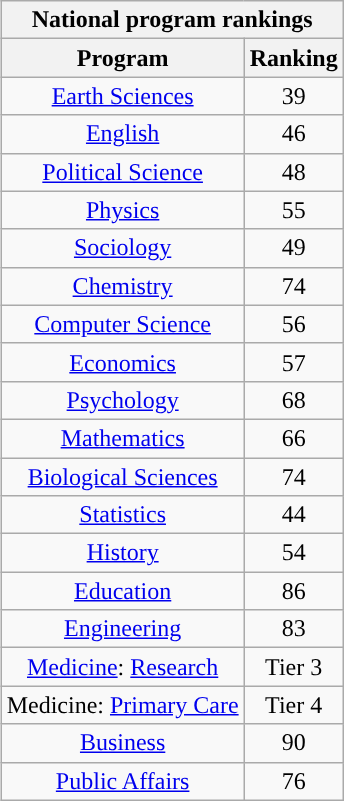<table class="wikitable sortable collapsible collapsed" style="float:right; text-align:center">
<tr>
<th colspan=4>National program rankings</th>
</tr>
<tr>
<th>Program</th>
<th>Ranking</th>
</tr>
<tr>
<td><a href='#'>Earth Sciences</a></td>
<td>39</td>
</tr>
<tr>
<td><a href='#'>English</a></td>
<td>46</td>
</tr>
<tr>
<td><a href='#'>Political Science</a></td>
<td>48</td>
</tr>
<tr>
<td><a href='#'>Physics</a></td>
<td>55</td>
</tr>
<tr>
<td><a href='#'>Sociology</a></td>
<td>49</td>
</tr>
<tr>
<td><a href='#'>Chemistry</a></td>
<td>74</td>
</tr>
<tr>
<td><a href='#'>Computer Science</a></td>
<td>56</td>
</tr>
<tr>
<td><a href='#'>Economics</a></td>
<td>57</td>
</tr>
<tr>
<td><a href='#'>Psychology</a></td>
<td>68</td>
</tr>
<tr>
<td><a href='#'>Mathematics</a></td>
<td>66</td>
</tr>
<tr>
<td><a href='#'>Biological Sciences</a></td>
<td>74</td>
</tr>
<tr>
<td><a href='#'>Statistics</a></td>
<td>44</td>
</tr>
<tr>
<td><a href='#'>History</a></td>
<td>54</td>
</tr>
<tr>
<td><a href='#'>Education</a></td>
<td>86</td>
</tr>
<tr>
<td><a href='#'>Engineering</a></td>
<td>83</td>
</tr>
<tr>
<td><a href='#'>Medicine</a>: <a href='#'>Research</a></td>
<td>Tier 3</td>
</tr>
<tr>
<td>Medicine: <a href='#'>Primary Care</a></td>
<td>Tier 4</td>
</tr>
<tr>
<td><a href='#'>Business</a></td>
<td>90</td>
</tr>
<tr>
<td><a href='#'>Public Affairs</a></td>
<td>76</td>
</tr>
</table>
